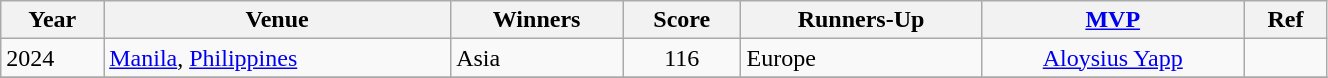<table class="wikitable" width="70%">
<tr>
<th>Year</th>
<th>Venue</th>
<th>Winners</th>
<th>Score</th>
<th>Runners-Up</th>
<th><a href='#'>MVP</a></th>
<th>Ref</th>
</tr>
<tr>
<td>2024</td>
<td><a href='#'>Manila</a>, <a href='#'>Philippines</a></td>
<td>Asia</td>
<td align="center">116</td>
<td>Europe</td>
<td align="center"><a href='#'>Aloysius Yapp</a></td>
<td></td>
</tr>
<tr>
</tr>
</table>
